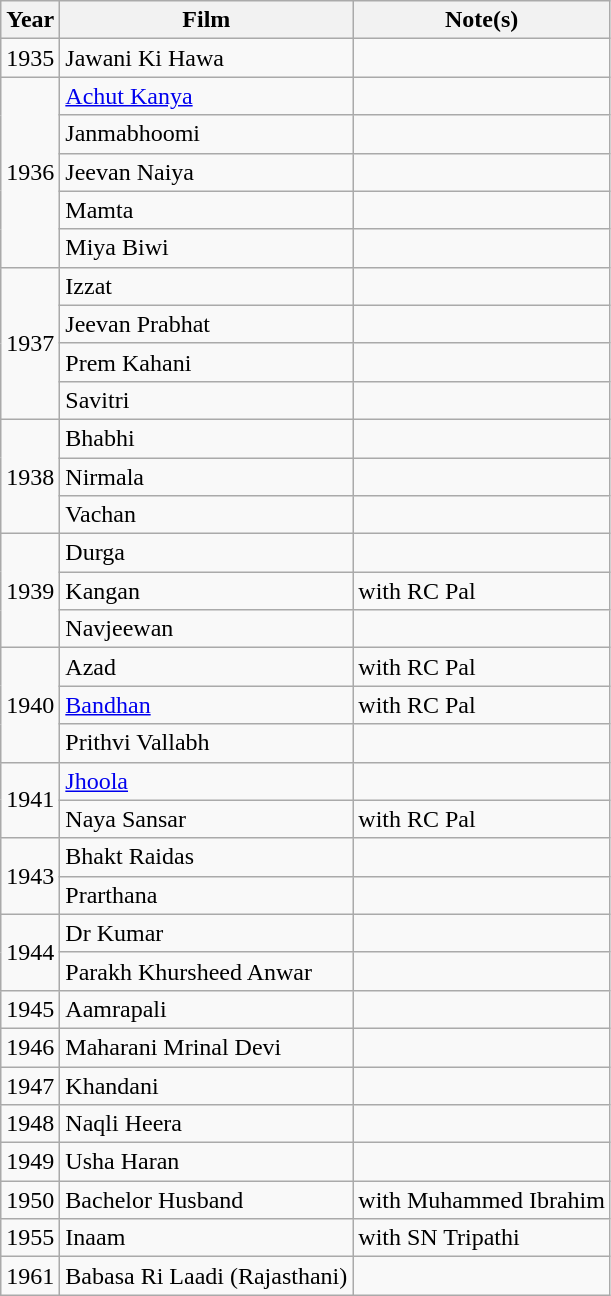<table class="wikitable sortable">
<tr>
<th scope="col">Year</th>
<th scope="col">Film</th>
<th scope="col">Note(s)</th>
</tr>
<tr>
<td>1935</td>
<td>Jawani Ki Hawa</td>
<td></td>
</tr>
<tr>
<td rowspan="5">1936</td>
<td><a href='#'>Achut Kanya</a></td>
<td></td>
</tr>
<tr>
<td>Janmabhoomi</td>
<td></td>
</tr>
<tr>
<td>Jeevan Naiya</td>
<td></td>
</tr>
<tr>
<td>Mamta</td>
<td></td>
</tr>
<tr>
<td>Miya Biwi</td>
<td></td>
</tr>
<tr>
<td rowspan="4">1937</td>
<td>Izzat</td>
<td></td>
</tr>
<tr>
<td>Jeevan Prabhat</td>
<td></td>
</tr>
<tr>
<td>Prem Kahani</td>
<td></td>
</tr>
<tr>
<td>Savitri</td>
<td></td>
</tr>
<tr>
<td rowspan="3">1938</td>
<td>Bhabhi</td>
<td></td>
</tr>
<tr>
<td>Nirmala</td>
<td></td>
</tr>
<tr>
<td>Vachan</td>
<td></td>
</tr>
<tr>
<td rowspan="3">1939</td>
<td>Durga</td>
<td></td>
</tr>
<tr>
<td>Kangan</td>
<td>with RC Pal</td>
</tr>
<tr>
<td>Navjeewan</td>
<td></td>
</tr>
<tr>
<td rowspan="3">1940</td>
<td>Azad</td>
<td>with RC Pal</td>
</tr>
<tr>
<td><a href='#'>Bandhan</a></td>
<td>with RC Pal</td>
</tr>
<tr>
<td>Prithvi Vallabh</td>
<td></td>
</tr>
<tr>
<td rowspan="2">1941</td>
<td><a href='#'>Jhoola</a></td>
<td></td>
</tr>
<tr>
<td>Naya Sansar</td>
<td>with RC Pal</td>
</tr>
<tr>
<td rowspan="2">1943</td>
<td>Bhakt Raidas</td>
<td></td>
</tr>
<tr>
<td>Prarthana</td>
<td></td>
</tr>
<tr>
<td rowspan="2">1944</td>
<td>Dr Kumar</td>
<td></td>
</tr>
<tr>
<td>Parakh Khursheed Anwar</td>
<td></td>
</tr>
<tr>
<td>1945</td>
<td>Aamrapali</td>
<td></td>
</tr>
<tr>
<td>1946</td>
<td>Maharani Mrinal Devi</td>
<td></td>
</tr>
<tr>
<td>1947</td>
<td>Khandani</td>
<td></td>
</tr>
<tr>
<td>1948</td>
<td>Naqli Heera</td>
<td></td>
</tr>
<tr>
<td>1949</td>
<td>Usha Haran</td>
<td></td>
</tr>
<tr>
<td>1950</td>
<td>Bachelor Husband</td>
<td>with Muhammed Ibrahim</td>
</tr>
<tr>
<td>1955</td>
<td>Inaam</td>
<td>with SN Tripathi</td>
</tr>
<tr>
<td>1961</td>
<td>Babasa Ri Laadi (Rajasthani)</td>
<td></td>
</tr>
</table>
